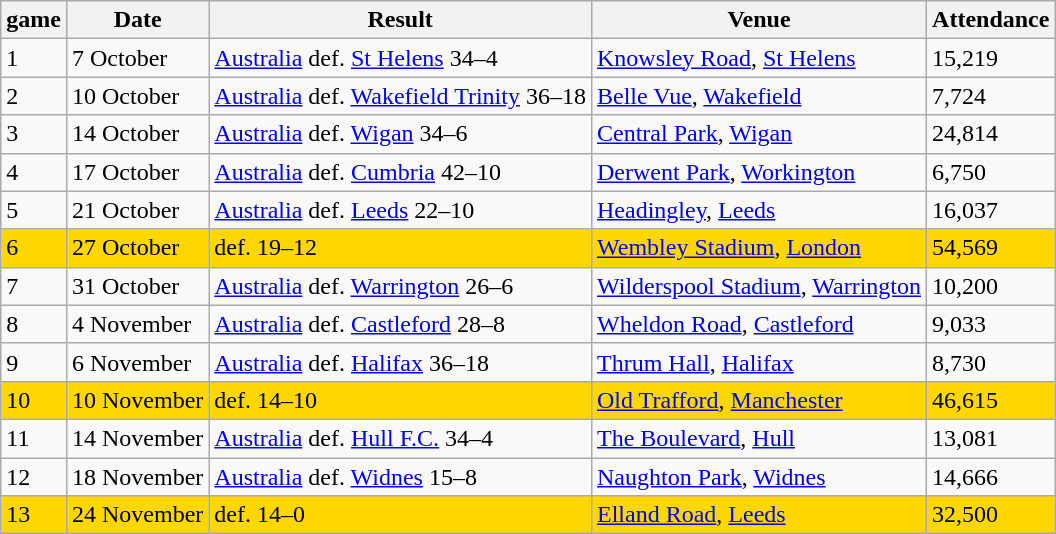<table class="wikitable">
<tr>
<th>game</th>
<th>Date</th>
<th>Result</th>
<th>Venue</th>
<th>Attendance</th>
</tr>
<tr>
<td>1</td>
<td>7 October</td>
<td> <a href='#'>Australia</a> def.  <a href='#'>St Helens</a> 34–4</td>
<td><a href='#'>Knowsley Road</a>, <a href='#'>St Helens</a></td>
<td>15,219</td>
</tr>
<tr>
<td>2</td>
<td>10 October</td>
<td> <a href='#'>Australia</a> def.  <a href='#'>Wakefield Trinity</a> 36–18</td>
<td><a href='#'>Belle Vue</a>, <a href='#'>Wakefield</a></td>
<td>7,724</td>
</tr>
<tr>
<td>3</td>
<td>14 October</td>
<td> <a href='#'>Australia</a> def.  <a href='#'>Wigan</a> 34–6</td>
<td><a href='#'>Central Park</a>, <a href='#'>Wigan</a></td>
<td>24,814</td>
</tr>
<tr>
<td>4</td>
<td>17 October</td>
<td> <a href='#'>Australia</a> def.  <a href='#'>Cumbria</a> 42–10</td>
<td><a href='#'>Derwent Park</a>, <a href='#'>Workington</a></td>
<td>6,750</td>
</tr>
<tr>
<td>5</td>
<td>21 October</td>
<td> <a href='#'>Australia</a> def.  <a href='#'>Leeds</a> 22–10</td>
<td><a href='#'>Headingley</a>, <a href='#'>Leeds</a></td>
<td>16,037</td>
</tr>
<tr bgcolor=Gold>
<td>6</td>
<td>27 October</td>
<td> def.  19–12</td>
<td><a href='#'>Wembley Stadium</a>, <a href='#'>London</a></td>
<td>54,569</td>
</tr>
<tr>
<td>7</td>
<td>31 October</td>
<td> <a href='#'>Australia</a> def.  <a href='#'>Warrington</a> 26–6</td>
<td><a href='#'>Wilderspool Stadium</a>, <a href='#'>Warrington</a></td>
<td>10,200</td>
</tr>
<tr>
<td>8</td>
<td>4 November</td>
<td> <a href='#'>Australia</a> def.  <a href='#'>Castleford</a> 28–8</td>
<td><a href='#'>Wheldon Road</a>, <a href='#'>Castleford</a></td>
<td>9,033</td>
</tr>
<tr>
<td>9</td>
<td>6 November</td>
<td> <a href='#'>Australia</a> def.  <a href='#'>Halifax</a> 36–18</td>
<td><a href='#'>Thrum Hall</a>, <a href='#'>Halifax</a></td>
<td>8,730</td>
</tr>
<tr bgcolor=Gold>
<td>10</td>
<td>10 November</td>
<td> def.  14–10</td>
<td><a href='#'>Old Trafford</a>, <a href='#'>Manchester</a></td>
<td>46,615</td>
</tr>
<tr>
<td>11</td>
<td>14 November</td>
<td> <a href='#'>Australia</a> def.  <a href='#'>Hull F.C.</a> 34–4</td>
<td><a href='#'>The Boulevard</a>, <a href='#'>Hull</a></td>
<td>13,081</td>
</tr>
<tr>
<td>12</td>
<td>18 November</td>
<td> <a href='#'>Australia</a> def.  <a href='#'>Widnes</a> 15–8</td>
<td><a href='#'>Naughton Park</a>, <a href='#'>Widnes</a></td>
<td>14,666</td>
</tr>
<tr bgcolor=Gold>
<td>13</td>
<td>24 November</td>
<td> def.  14–0</td>
<td><a href='#'>Elland Road</a>, <a href='#'>Leeds</a></td>
<td>32,500</td>
</tr>
</table>
